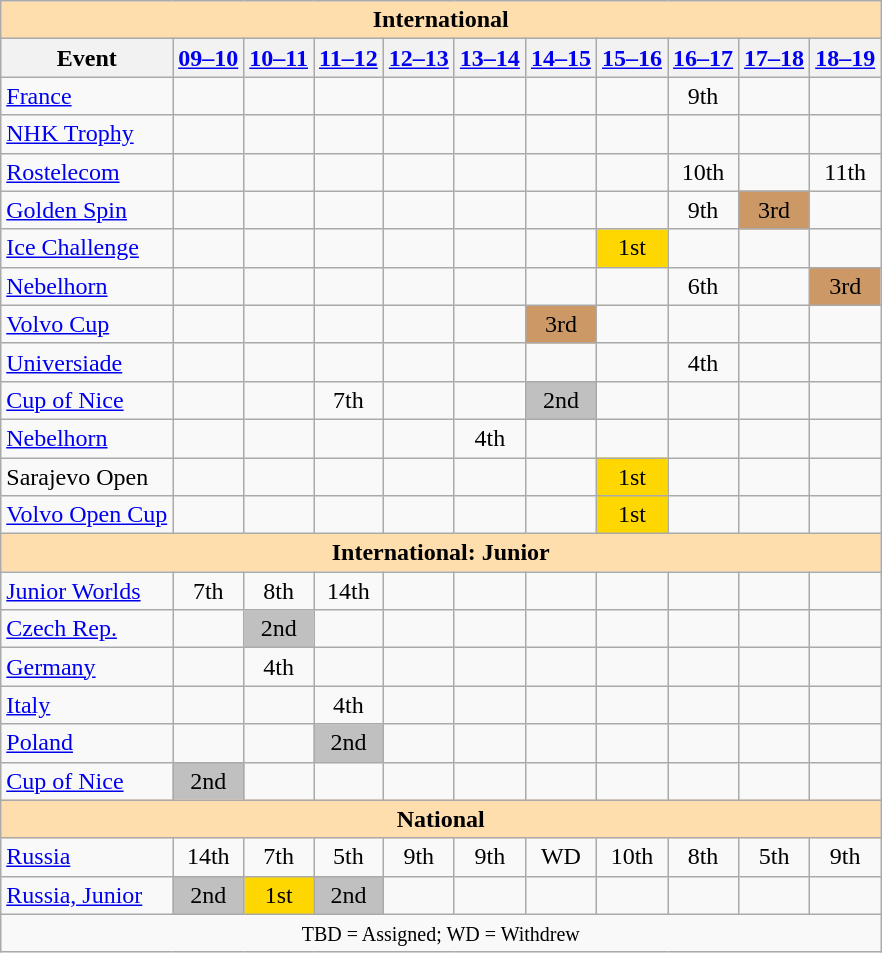<table class="wikitable" style="text-align:center">
<tr>
<th colspan="11" style="background-color: #ffdead; " align="center">International</th>
</tr>
<tr>
<th>Event</th>
<th><a href='#'>09–10</a></th>
<th><a href='#'>10–11</a></th>
<th><a href='#'>11–12</a></th>
<th><a href='#'>12–13</a></th>
<th><a href='#'>13–14</a></th>
<th><a href='#'>14–15</a></th>
<th><a href='#'>15–16</a></th>
<th><a href='#'>16–17</a></th>
<th><a href='#'>17–18</a></th>
<th><a href='#'>18–19</a></th>
</tr>
<tr>
<td align=left> <a href='#'>France</a></td>
<td></td>
<td></td>
<td></td>
<td></td>
<td></td>
<td></td>
<td></td>
<td>9th</td>
<td></td>
<td></td>
</tr>
<tr>
<td align=left> <a href='#'>NHK Trophy</a></td>
<td></td>
<td></td>
<td></td>
<td></td>
<td></td>
<td></td>
<td></td>
<td></td>
<td></td>
<td></td>
</tr>
<tr>
<td align=left> <a href='#'>Rostelecom</a></td>
<td></td>
<td></td>
<td></td>
<td></td>
<td></td>
<td></td>
<td></td>
<td>10th</td>
<td></td>
<td>11th</td>
</tr>
<tr>
<td align=left> <a href='#'>Golden Spin</a></td>
<td></td>
<td></td>
<td></td>
<td></td>
<td></td>
<td></td>
<td></td>
<td>9th</td>
<td bgcolor=cc9966>3rd</td>
<td></td>
</tr>
<tr>
<td align=left> <a href='#'>Ice Challenge</a></td>
<td></td>
<td></td>
<td></td>
<td></td>
<td></td>
<td></td>
<td bgcolor=gold>1st</td>
<td></td>
<td></td>
<td></td>
</tr>
<tr>
<td align=left> <a href='#'>Nebelhorn</a></td>
<td></td>
<td></td>
<td></td>
<td></td>
<td></td>
<td></td>
<td></td>
<td>6th</td>
<td></td>
<td bgcolor=cc9966>3rd</td>
</tr>
<tr>
<td align=left> <a href='#'>Volvo Cup</a></td>
<td></td>
<td></td>
<td></td>
<td></td>
<td></td>
<td bgcolor=cc9966>3rd</td>
<td></td>
<td></td>
<td></td>
<td></td>
</tr>
<tr>
<td align=left><a href='#'>Universiade</a></td>
<td></td>
<td></td>
<td></td>
<td></td>
<td></td>
<td></td>
<td></td>
<td>4th</td>
<td></td>
<td></td>
</tr>
<tr>
<td align=left><a href='#'>Cup of Nice</a></td>
<td></td>
<td></td>
<td>7th</td>
<td></td>
<td></td>
<td bgcolor=silver>2nd</td>
<td></td>
<td></td>
<td></td>
<td></td>
</tr>
<tr>
<td align=left><a href='#'>Nebelhorn</a></td>
<td></td>
<td></td>
<td></td>
<td></td>
<td>4th</td>
<td></td>
<td></td>
<td></td>
<td></td>
<td></td>
</tr>
<tr>
<td align=left>Sarajevo Open</td>
<td></td>
<td></td>
<td></td>
<td></td>
<td></td>
<td></td>
<td bgcolor=gold>1st</td>
<td></td>
<td></td>
<td></td>
</tr>
<tr>
<td align=left><a href='#'>Volvo Open Cup</a></td>
<td></td>
<td></td>
<td></td>
<td></td>
<td></td>
<td></td>
<td bgcolor=gold>1st</td>
<td></td>
<td></td>
<td></td>
</tr>
<tr>
<th colspan="11" style="background-color: #ffdead; " align="center">International: Junior</th>
</tr>
<tr>
<td align=left><a href='#'>Junior Worlds</a></td>
<td>7th</td>
<td>8th</td>
<td>14th</td>
<td></td>
<td></td>
<td></td>
<td></td>
<td></td>
<td></td>
<td></td>
</tr>
<tr>
<td align=left> <a href='#'>Czech Rep.</a></td>
<td></td>
<td bgcolor=silver>2nd</td>
<td></td>
<td></td>
<td></td>
<td></td>
<td></td>
<td></td>
<td></td>
<td></td>
</tr>
<tr>
<td align=left> <a href='#'>Germany</a></td>
<td></td>
<td>4th</td>
<td></td>
<td></td>
<td></td>
<td></td>
<td></td>
<td></td>
<td></td>
<td></td>
</tr>
<tr>
<td align=left> <a href='#'>Italy</a></td>
<td></td>
<td></td>
<td>4th</td>
<td></td>
<td></td>
<td></td>
<td></td>
<td></td>
<td></td>
<td></td>
</tr>
<tr>
<td align=left> <a href='#'>Poland</a></td>
<td></td>
<td></td>
<td bgcolor=silver>2nd</td>
<td></td>
<td></td>
<td></td>
<td></td>
<td></td>
<td></td>
<td></td>
</tr>
<tr>
<td align=left><a href='#'>Cup of Nice</a></td>
<td bgcolor=silver>2nd</td>
<td></td>
<td></td>
<td></td>
<td></td>
<td></td>
<td></td>
<td></td>
<td></td>
<td></td>
</tr>
<tr>
<th colspan="11" style="background-color: #ffdead; " align="center">National</th>
</tr>
<tr>
<td align=left><a href='#'>Russia</a></td>
<td>14th</td>
<td>7th</td>
<td>5th</td>
<td>9th</td>
<td>9th</td>
<td>WD</td>
<td>10th</td>
<td>8th</td>
<td>5th</td>
<td>9th</td>
</tr>
<tr>
<td align=left><a href='#'>Russia, Junior</a></td>
<td bgcolor=silver>2nd</td>
<td bgcolor=gold>1st</td>
<td bgcolor=silver>2nd</td>
<td></td>
<td></td>
<td></td>
<td></td>
<td></td>
<td></td>
<td></td>
</tr>
<tr>
<td colspan="11" align="center"><small> TBD = Assigned; WD = Withdrew </small></td>
</tr>
</table>
